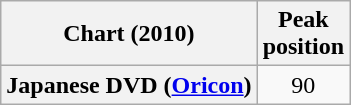<table class="wikitable plainrowheaders">
<tr>
<th scope="col">Chart (2010)</th>
<th scope="col">Peak<br>position</th>
</tr>
<tr>
<th scope="row">Japanese DVD (<a href='#'>Oricon</a>)</th>
<td align="center">90</td>
</tr>
</table>
